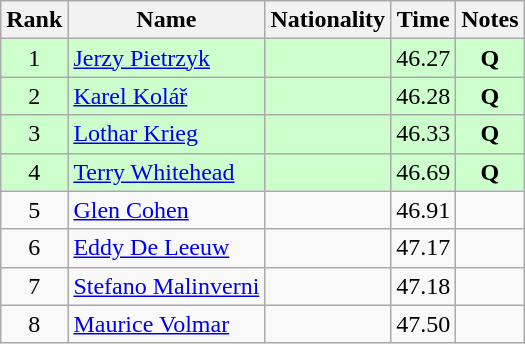<table class="wikitable sortable" style="text-align:center">
<tr>
<th>Rank</th>
<th>Name</th>
<th>Nationality</th>
<th>Time</th>
<th>Notes</th>
</tr>
<tr bgcolor=ccffcc>
<td>1</td>
<td align=left><a href='#'>Jerzy Pietrzyk</a></td>
<td align=left></td>
<td>46.27</td>
<td><strong>Q</strong></td>
</tr>
<tr bgcolor=ccffcc>
<td>2</td>
<td align=left><a href='#'>Karel Kolář</a></td>
<td align=left></td>
<td>46.28</td>
<td><strong>Q</strong></td>
</tr>
<tr bgcolor=ccffcc>
<td>3</td>
<td align=left><a href='#'>Lothar Krieg</a></td>
<td align=left></td>
<td>46.33</td>
<td><strong>Q</strong></td>
</tr>
<tr bgcolor=ccffcc>
<td>4</td>
<td align=left><a href='#'>Terry Whitehead</a></td>
<td align=left></td>
<td>46.69</td>
<td><strong>Q</strong></td>
</tr>
<tr>
<td>5</td>
<td align=left><a href='#'>Glen Cohen</a></td>
<td align=left></td>
<td>46.91</td>
<td></td>
</tr>
<tr>
<td>6</td>
<td align=left><a href='#'>Eddy De Leeuw</a></td>
<td align=left></td>
<td>47.17</td>
<td></td>
</tr>
<tr>
<td>7</td>
<td align=left><a href='#'>Stefano Malinverni</a></td>
<td align=left></td>
<td>47.18</td>
<td></td>
</tr>
<tr>
<td>8</td>
<td align=left><a href='#'>Maurice Volmar</a></td>
<td align=left></td>
<td>47.50</td>
<td></td>
</tr>
</table>
